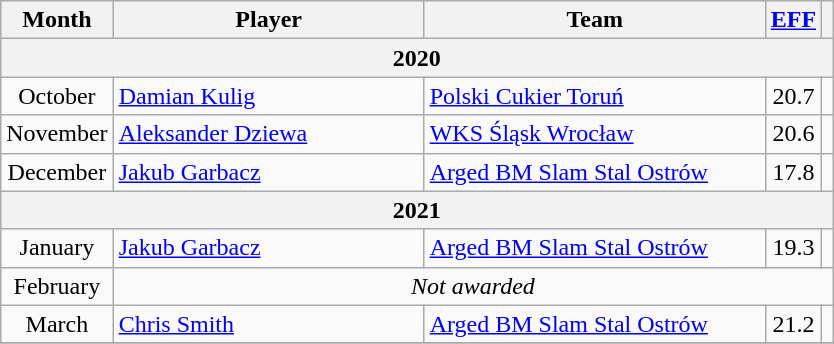<table class="wikitable" style="text-align: center;">
<tr>
<th>Month</th>
<th style="width:200px;">Player</th>
<th style="width:220px;">Team</th>
<th><a href='#'>EFF</a></th>
<th></th>
</tr>
<tr>
<th colspan=5>2020</th>
</tr>
<tr>
<td>October</td>
<td align="left"> <a href='#'>Damian Kulig</a></td>
<td align="left"><a href='#'>Polski Cukier Toruń</a></td>
<td>20.7</td>
<td></td>
</tr>
<tr>
<td>November</td>
<td align="left"> <a href='#'>Aleksander Dziewa</a></td>
<td align="left"><a href='#'>WKS Śląsk Wrocław</a></td>
<td>20.6</td>
<td></td>
</tr>
<tr>
<td>December</td>
<td align=left> <a href='#'>Jakub Garbacz</a></td>
<td align=left><a href='#'>Arged BM Slam Stal Ostrów</a></td>
<td>17.8</td>
<td></td>
</tr>
<tr>
<th colspan=5>2021</th>
</tr>
<tr>
<td>January</td>
<td align=left> <a href='#'>Jakub Garbacz</a></td>
<td align=left><a href='#'>Arged BM Slam Stal Ostrów</a></td>
<td>19.3</td>
<td></td>
</tr>
<tr>
<td>February</td>
<td !scope="row" colspan="4" style="text-align:center;"><em>Not awarded</em></td>
</tr>
<tr>
<td>March</td>
<td align=left> <a href='#'>Chris Smith</a></td>
<td align=left><a href='#'>Arged BM Slam Stal Ostrów</a></td>
<td>21.2</td>
<td></td>
</tr>
<tr>
</tr>
</table>
